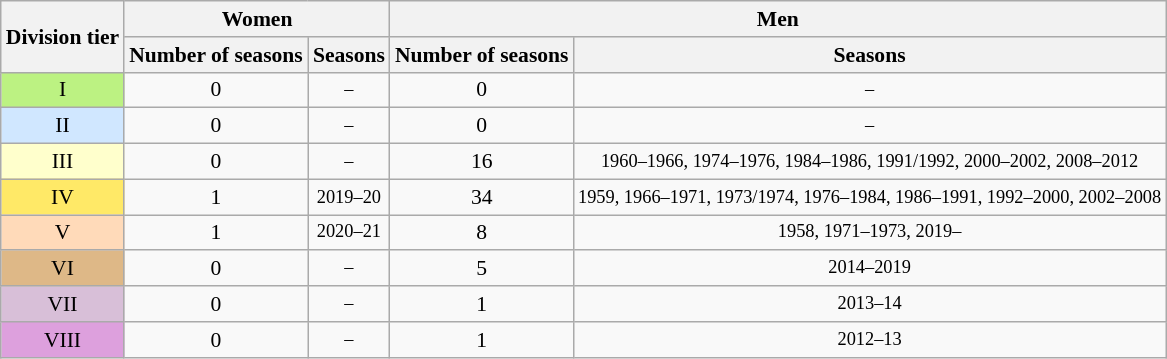<table class="wikitable" style="text-align:center; font-size:90%">
<tr>
<th rowspan=2>Division tier</th>
<th colspan=2>Women</th>
<th colspan=2>Men</th>
</tr>
<tr>
<th>Number of seasons</th>
<th>Seasons</th>
<th>Number of seasons</th>
<th>Seasons</th>
</tr>
<tr>
<td bgcolor=#BCF282>I</td>
<td>0</td>
<td style="font-size:85%">–</td>
<td>0</td>
<td style="font-size:85%">–</td>
</tr>
<tr>
<td bgcolor=#D0E7FF>II</td>
<td>0</td>
<td style="font-size:85%">–</td>
<td>0</td>
<td style="font-size:85%">–</td>
</tr>
<tr>
<td bgcolor=#FFFFCC>III</td>
<td>0</td>
<td style="font-size:85%">–</td>
<td>16</td>
<td style="font-size:85%">1960–1966, 1974–1976, 1984–1986, 1991/1992, 2000–2002, 2008–2012</td>
</tr>
<tr>
<td bgcolor=#FFE967>IV</td>
<td>1</td>
<td style="font-size:85%">2019–20</td>
<td>34</td>
<td style="font-size:85%">1959, 1966–1971, 1973/1974, 1976–1984, 1986–1991, 1992–2000, 2002–2008</td>
</tr>
<tr>
<td bgcolor=#FFDAB9>V</td>
<td>1</td>
<td style="font-size:85%">2020–21</td>
<td>8</td>
<td style="font-size:85%">1958, 1971–1973, 2019–</td>
</tr>
<tr>
<td bgcolor=#DEB887>VI</td>
<td>0</td>
<td style="font-size:85%">–</td>
<td>5</td>
<td style="font-size:85%">2014–2019</td>
</tr>
<tr>
<td bgcolor=#D8BFD8>VII</td>
<td>0</td>
<td style="font-size:85%">–</td>
<td>1</td>
<td style="font-size:85%">2013–14</td>
</tr>
<tr>
<td bgcolor=#DDA0DD>VIII</td>
<td>0</td>
<td style="font-size:85%">–</td>
<td>1</td>
<td style="font-size:85%">2012–13</td>
</tr>
</table>
